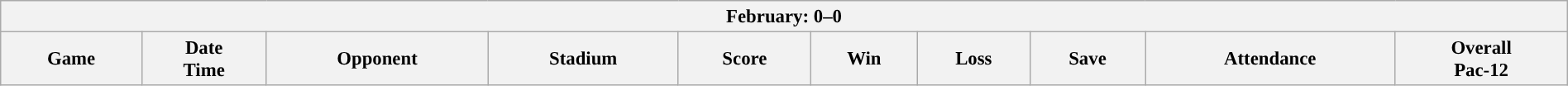<table class="wikitable collapsible collapsed" style="margin:auto; font-size:95%; width:100%">
<tr>
<th colspan=10>February: 0–0</th>
</tr>
<tr>
<th>Game</th>
<th>Date<br>Time</th>
<th>Opponent</th>
<th>Stadium</th>
<th>Score</th>
<th>Win</th>
<th>Loss</th>
<th>Save</th>
<th>Attendance</th>
<th>Overall<br>Pac-12</th>
</tr>
</table>
